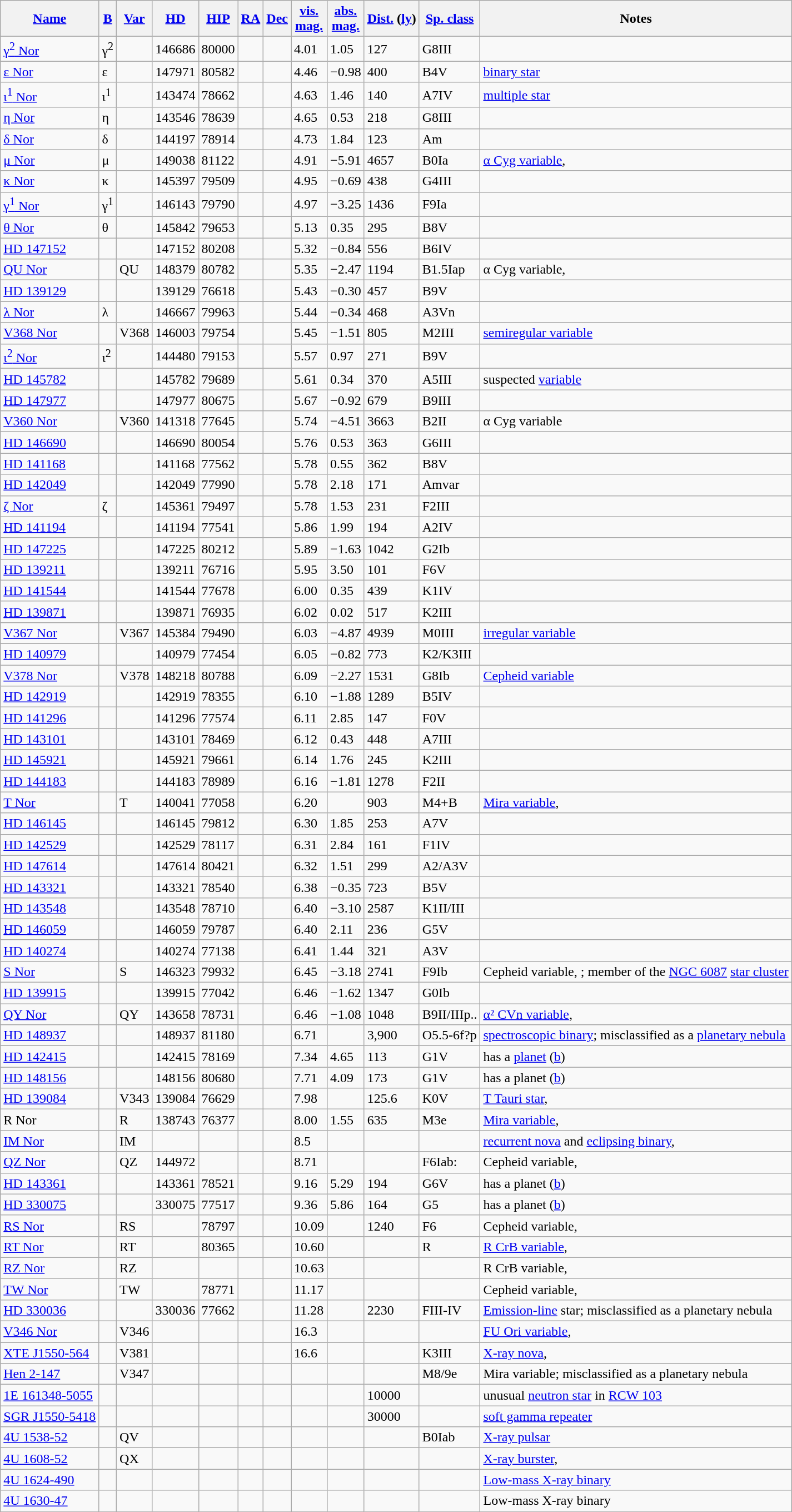<table class="wikitable sortable sticky-header">
<tr>
<th><a href='#'>Name</a></th>
<th><a href='#'>B</a></th>
<th><a href='#'>Var</a></th>
<th><a href='#'>HD</a></th>
<th><a href='#'>HIP</a></th>
<th><a href='#'>RA</a></th>
<th><a href='#'>Dec</a></th>
<th><a href='#'>vis.<br>mag.</a></th>
<th><a href='#'>abs.<br>mag.</a></th>
<th><a href='#'>Dist.</a> (<a href='#'>ly</a>)</th>
<th><a href='#'>Sp. class</a></th>
<th>Notes</th>
</tr>
<tr>
<td><a href='#'>γ<sup>2</sup> Nor</a></td>
<td>γ<sup>2</sup></td>
<td></td>
<td>146686</td>
<td>80000</td>
<td></td>
<td></td>
<td>4.01</td>
<td>1.05</td>
<td>127</td>
<td>G8III</td>
<td></td>
</tr>
<tr>
<td><a href='#'>ε Nor</a></td>
<td>ε</td>
<td></td>
<td>147971</td>
<td>80582</td>
<td></td>
<td></td>
<td>4.46</td>
<td>−0.98</td>
<td>400</td>
<td>B4V</td>
<td style="text-align:left;"><a href='#'>binary star</a></td>
</tr>
<tr>
<td><a href='#'>ι<sup>1</sup> Nor</a></td>
<td>ι<sup>1</sup></td>
<td></td>
<td>143474</td>
<td>78662</td>
<td></td>
<td></td>
<td>4.63</td>
<td>1.46</td>
<td>140</td>
<td>A7IV</td>
<td style="text-align:left;"><a href='#'>multiple star</a></td>
</tr>
<tr>
<td><a href='#'>η Nor</a></td>
<td>η</td>
<td></td>
<td>143546</td>
<td>78639</td>
<td></td>
<td></td>
<td>4.65</td>
<td>0.53</td>
<td>218</td>
<td>G8III</td>
<td></td>
</tr>
<tr>
<td><a href='#'>δ Nor</a></td>
<td>δ</td>
<td></td>
<td>144197</td>
<td>78914</td>
<td></td>
<td></td>
<td>4.73</td>
<td>1.84</td>
<td>123</td>
<td>Am</td>
<td></td>
</tr>
<tr>
<td><a href='#'>μ Nor</a></td>
<td>μ</td>
<td></td>
<td>149038</td>
<td>81122</td>
<td></td>
<td></td>
<td>4.91</td>
<td>−5.91</td>
<td>4657</td>
<td>B0Ia</td>
<td style="text-align:left;"><a href='#'>α Cyg variable</a>, </td>
</tr>
<tr>
<td><a href='#'>κ Nor</a></td>
<td>κ</td>
<td></td>
<td>145397</td>
<td>79509</td>
<td></td>
<td></td>
<td>4.95</td>
<td>−0.69</td>
<td>438</td>
<td>G4III</td>
<td></td>
</tr>
<tr>
<td><a href='#'>γ<sup>1</sup> Nor</a></td>
<td>γ<sup>1</sup></td>
<td></td>
<td>146143</td>
<td>79790</td>
<td></td>
<td></td>
<td>4.97</td>
<td>−3.25</td>
<td>1436</td>
<td>F9Ia</td>
<td></td>
</tr>
<tr>
<td><a href='#'>θ Nor</a></td>
<td>θ</td>
<td></td>
<td>145842</td>
<td>79653</td>
<td></td>
<td></td>
<td>5.13</td>
<td>0.35</td>
<td>295</td>
<td>B8V</td>
<td></td>
</tr>
<tr>
<td><a href='#'>HD 147152</a></td>
<td></td>
<td></td>
<td>147152</td>
<td>80208</td>
<td></td>
<td></td>
<td>5.32</td>
<td>−0.84</td>
<td>556</td>
<td>B6IV</td>
<td></td>
</tr>
<tr>
<td><a href='#'>QU Nor</a></td>
<td></td>
<td>QU</td>
<td>148379</td>
<td>80782</td>
<td></td>
<td></td>
<td>5.35</td>
<td>−2.47</td>
<td>1194</td>
<td>B1.5Iap</td>
<td>α Cyg variable, </td>
</tr>
<tr>
<td><a href='#'>HD 139129</a></td>
<td></td>
<td></td>
<td>139129</td>
<td>76618</td>
<td></td>
<td></td>
<td>5.43</td>
<td>−0.30</td>
<td>457</td>
<td>B9V</td>
<td></td>
</tr>
<tr>
<td><a href='#'>λ Nor</a></td>
<td>λ</td>
<td></td>
<td>146667</td>
<td>79963</td>
<td></td>
<td></td>
<td>5.44</td>
<td>−0.34</td>
<td>468</td>
<td>A3Vn</td>
<td></td>
</tr>
<tr>
<td><a href='#'>V368 Nor</a></td>
<td></td>
<td>V368</td>
<td>146003</td>
<td>79754</td>
<td></td>
<td></td>
<td>5.45</td>
<td>−1.51</td>
<td>805</td>
<td>M2III</td>
<td><a href='#'>semiregular variable</a></td>
</tr>
<tr>
<td><a href='#'>ι<sup>2</sup> Nor</a></td>
<td>ι<sup>2</sup></td>
<td></td>
<td>144480</td>
<td>79153</td>
<td></td>
<td></td>
<td>5.57</td>
<td>0.97</td>
<td>271</td>
<td>B9V</td>
<td></td>
</tr>
<tr>
<td><a href='#'>HD 145782</a></td>
<td></td>
<td></td>
<td>145782</td>
<td>79689</td>
<td></td>
<td></td>
<td>5.61</td>
<td>0.34</td>
<td>370</td>
<td>A5III</td>
<td>suspected <a href='#'>variable</a></td>
</tr>
<tr>
<td><a href='#'>HD 147977</a></td>
<td></td>
<td></td>
<td>147977</td>
<td>80675</td>
<td></td>
<td></td>
<td>5.67</td>
<td>−0.92</td>
<td>679</td>
<td>B9III</td>
<td></td>
</tr>
<tr>
<td><a href='#'>V360 Nor</a></td>
<td></td>
<td>V360</td>
<td>141318</td>
<td>77645</td>
<td></td>
<td></td>
<td>5.74</td>
<td>−4.51</td>
<td>3663</td>
<td>B2II</td>
<td style="text-align:left;">α Cyg variable</td>
</tr>
<tr>
<td><a href='#'>HD 146690</a></td>
<td></td>
<td></td>
<td>146690</td>
<td>80054</td>
<td></td>
<td></td>
<td>5.76</td>
<td>0.53</td>
<td>363</td>
<td>G6III</td>
<td></td>
</tr>
<tr>
<td><a href='#'>HD 141168</a></td>
<td></td>
<td></td>
<td>141168</td>
<td>77562</td>
<td></td>
<td></td>
<td>5.78</td>
<td>0.55</td>
<td>362</td>
<td>B8V</td>
<td></td>
</tr>
<tr>
<td><a href='#'>HD 142049</a></td>
<td></td>
<td></td>
<td>142049</td>
<td>77990</td>
<td></td>
<td></td>
<td>5.78</td>
<td>2.18</td>
<td>171</td>
<td>Amvar</td>
<td></td>
</tr>
<tr>
<td><a href='#'>ζ Nor</a></td>
<td>ζ</td>
<td></td>
<td>145361</td>
<td>79497</td>
<td></td>
<td></td>
<td>5.78</td>
<td>1.53</td>
<td>231</td>
<td>F2III</td>
<td></td>
</tr>
<tr>
<td><a href='#'>HD 141194</a></td>
<td></td>
<td></td>
<td>141194</td>
<td>77541</td>
<td></td>
<td></td>
<td>5.86</td>
<td>1.99</td>
<td>194</td>
<td>A2IV</td>
<td></td>
</tr>
<tr>
<td><a href='#'>HD 147225</a></td>
<td></td>
<td></td>
<td>147225</td>
<td>80212</td>
<td></td>
<td></td>
<td>5.89</td>
<td>−1.63</td>
<td>1042</td>
<td>G2Ib</td>
<td></td>
</tr>
<tr>
<td><a href='#'>HD 139211</a></td>
<td></td>
<td></td>
<td>139211</td>
<td>76716</td>
<td></td>
<td></td>
<td>5.95</td>
<td>3.50</td>
<td>101</td>
<td>F6V</td>
<td></td>
</tr>
<tr>
<td><a href='#'>HD 141544</a></td>
<td></td>
<td></td>
<td>141544</td>
<td>77678</td>
<td></td>
<td></td>
<td>6.00</td>
<td>0.35</td>
<td>439</td>
<td>K1IV</td>
<td></td>
</tr>
<tr>
<td><a href='#'>HD 139871</a></td>
<td></td>
<td></td>
<td>139871</td>
<td>76935</td>
<td></td>
<td></td>
<td>6.02</td>
<td>0.02</td>
<td>517</td>
<td>K2III</td>
<td></td>
</tr>
<tr>
<td><a href='#'>V367 Nor</a></td>
<td></td>
<td>V367</td>
<td>145384</td>
<td>79490</td>
<td></td>
<td></td>
<td>6.03</td>
<td>−4.87</td>
<td>4939</td>
<td>M0III</td>
<td><a href='#'>irregular variable</a></td>
</tr>
<tr>
<td><a href='#'>HD 140979</a></td>
<td></td>
<td></td>
<td>140979</td>
<td>77454</td>
<td></td>
<td></td>
<td>6.05</td>
<td>−0.82</td>
<td>773</td>
<td>K2/K3III</td>
<td></td>
</tr>
<tr>
<td><a href='#'>V378 Nor</a></td>
<td></td>
<td>V378</td>
<td>148218</td>
<td>80788</td>
<td></td>
<td></td>
<td>6.09</td>
<td>−2.27</td>
<td>1531</td>
<td>G8Ib</td>
<td style="text-align:left;"><a href='#'>Cepheid variable</a></td>
</tr>
<tr>
<td><a href='#'>HD 142919</a></td>
<td></td>
<td></td>
<td>142919</td>
<td>78355</td>
<td></td>
<td></td>
<td>6.10</td>
<td>−1.88</td>
<td>1289</td>
<td>B5IV</td>
<td></td>
</tr>
<tr>
<td><a href='#'>HD 141296</a></td>
<td></td>
<td></td>
<td>141296</td>
<td>77574</td>
<td></td>
<td></td>
<td>6.11</td>
<td>2.85</td>
<td>147</td>
<td>F0V</td>
<td></td>
</tr>
<tr>
<td><a href='#'>HD 143101</a></td>
<td></td>
<td></td>
<td>143101</td>
<td>78469</td>
<td></td>
<td></td>
<td>6.12</td>
<td>0.43</td>
<td>448</td>
<td>A7III</td>
<td></td>
</tr>
<tr>
<td><a href='#'>HD 145921</a></td>
<td></td>
<td></td>
<td>145921</td>
<td>79661</td>
<td></td>
<td></td>
<td>6.14</td>
<td>1.76</td>
<td>245</td>
<td>K2III</td>
<td></td>
</tr>
<tr>
<td><a href='#'>HD 144183</a></td>
<td></td>
<td></td>
<td>144183</td>
<td>78989</td>
<td></td>
<td></td>
<td>6.16</td>
<td>−1.81</td>
<td>1278</td>
<td>F2II</td>
<td></td>
</tr>
<tr>
<td><a href='#'>T Nor</a></td>
<td></td>
<td>T</td>
<td>140041</td>
<td>77058</td>
<td></td>
<td></td>
<td>6.20</td>
<td></td>
<td>903</td>
<td>M4+B</td>
<td style="text-align:left;"><a href='#'>Mira variable</a>, </td>
</tr>
<tr>
<td><a href='#'>HD 146145</a></td>
<td></td>
<td></td>
<td>146145</td>
<td>79812</td>
<td></td>
<td></td>
<td>6.30</td>
<td>1.85</td>
<td>253</td>
<td>A7V</td>
<td></td>
</tr>
<tr>
<td><a href='#'>HD 142529</a></td>
<td></td>
<td></td>
<td>142529</td>
<td>78117</td>
<td></td>
<td></td>
<td>6.31</td>
<td>2.84</td>
<td>161</td>
<td>F1IV</td>
<td></td>
</tr>
<tr>
<td><a href='#'>HD 147614</a></td>
<td></td>
<td></td>
<td>147614</td>
<td>80421</td>
<td></td>
<td></td>
<td>6.32</td>
<td>1.51</td>
<td>299</td>
<td>A2/A3V</td>
<td></td>
</tr>
<tr>
<td><a href='#'>HD 143321</a></td>
<td></td>
<td></td>
<td>143321</td>
<td>78540</td>
<td></td>
<td></td>
<td>6.38</td>
<td>−0.35</td>
<td>723</td>
<td>B5V</td>
<td></td>
</tr>
<tr>
<td><a href='#'>HD 143548</a></td>
<td></td>
<td></td>
<td>143548</td>
<td>78710</td>
<td></td>
<td></td>
<td>6.40</td>
<td>−3.10</td>
<td>2587</td>
<td>K1II/III</td>
<td></td>
</tr>
<tr>
<td><a href='#'>HD 146059</a></td>
<td></td>
<td></td>
<td>146059</td>
<td>79787</td>
<td></td>
<td></td>
<td>6.40</td>
<td>2.11</td>
<td>236</td>
<td>G5V</td>
<td></td>
</tr>
<tr>
<td><a href='#'>HD 140274</a></td>
<td></td>
<td></td>
<td>140274</td>
<td>77138</td>
<td></td>
<td></td>
<td>6.41</td>
<td>1.44</td>
<td>321</td>
<td>A3V</td>
<td></td>
</tr>
<tr>
<td><a href='#'>S Nor</a></td>
<td></td>
<td>S</td>
<td>146323</td>
<td>79932</td>
<td></td>
<td></td>
<td>6.45</td>
<td>−3.18</td>
<td>2741</td>
<td>F9Ib</td>
<td style="text-align:left;">Cepheid variable, ; member of the <a href='#'>NGC 6087</a> <a href='#'>star cluster</a></td>
</tr>
<tr>
<td><a href='#'>HD 139915</a></td>
<td></td>
<td></td>
<td>139915</td>
<td>77042</td>
<td></td>
<td></td>
<td>6.46</td>
<td>−1.62</td>
<td>1347</td>
<td>G0Ib</td>
<td></td>
</tr>
<tr>
<td><a href='#'>QY Nor</a></td>
<td></td>
<td>QY</td>
<td>143658</td>
<td>78731</td>
<td></td>
<td></td>
<td>6.46</td>
<td>−1.08</td>
<td>1048</td>
<td>B9II/IIIp..</td>
<td style="text-align:left;"><a href='#'>α² CVn variable</a>, </td>
</tr>
<tr>
<td><a href='#'>HD 148937</a></td>
<td></td>
<td></td>
<td>148937</td>
<td>81180</td>
<td></td>
<td></td>
<td>6.71</td>
<td></td>
<td>3,900</td>
<td>O5.5-6f?p</td>
<td style="text-align:left;"><a href='#'>spectroscopic binary</a>; misclassified as a <a href='#'>planetary nebula</a></td>
</tr>
<tr>
<td><a href='#'>HD 142415</a></td>
<td></td>
<td></td>
<td>142415</td>
<td>78169</td>
<td></td>
<td></td>
<td>7.34</td>
<td>4.65</td>
<td>113</td>
<td>G1V</td>
<td style="text-align:left;">has a <a href='#'>planet</a> (<a href='#'>b</a>)</td>
</tr>
<tr>
<td><a href='#'>HD 148156</a></td>
<td></td>
<td></td>
<td>148156</td>
<td>80680</td>
<td></td>
<td></td>
<td>7.71</td>
<td>4.09</td>
<td>173</td>
<td>G1V</td>
<td style="text-align:left;">has a planet (<a href='#'>b</a>)</td>
</tr>
<tr>
<td><a href='#'>HD 139084</a></td>
<td></td>
<td>V343</td>
<td>139084</td>
<td>76629</td>
<td></td>
<td></td>
<td>7.98</td>
<td></td>
<td>125.6</td>
<td>K0V</td>
<td style="text-align:left;"><a href='#'>T Tauri star</a>, </td>
</tr>
<tr>
<td>R Nor</td>
<td></td>
<td>R</td>
<td>138743</td>
<td>76377</td>
<td></td>
<td></td>
<td>8.00</td>
<td>1.55</td>
<td>635</td>
<td>M3e</td>
<td style="text-align:left;"><a href='#'>Mira variable</a>, </td>
</tr>
<tr>
<td><a href='#'>IM Nor</a></td>
<td></td>
<td>IM</td>
<td></td>
<td></td>
<td></td>
<td></td>
<td>8.5</td>
<td></td>
<td></td>
<td></td>
<td style="text-align:left;"><a href='#'>recurrent nova</a> and <a href='#'>eclipsing binary</a>, </td>
</tr>
<tr>
<td><a href='#'>QZ Nor</a></td>
<td></td>
<td>QZ</td>
<td>144972</td>
<td></td>
<td></td>
<td></td>
<td>8.71</td>
<td></td>
<td></td>
<td>F6Iab:</td>
<td style="text-align:left;">Cepheid variable, </td>
</tr>
<tr>
<td><a href='#'>HD 143361</a></td>
<td></td>
<td></td>
<td>143361</td>
<td>78521</td>
<td></td>
<td></td>
<td>9.16</td>
<td>5.29</td>
<td>194</td>
<td>G6V</td>
<td style="text-align:left;">has a planet (<a href='#'>b</a>)</td>
</tr>
<tr>
<td><a href='#'>HD 330075</a></td>
<td></td>
<td></td>
<td>330075</td>
<td>77517</td>
<td></td>
<td></td>
<td>9.36</td>
<td>5.86</td>
<td>164</td>
<td>G5</td>
<td style="text-align:left;">has a planet (<a href='#'>b</a>)</td>
</tr>
<tr>
<td><a href='#'>RS Nor</a></td>
<td></td>
<td>RS</td>
<td></td>
<td>78797</td>
<td></td>
<td></td>
<td>10.09</td>
<td></td>
<td>1240</td>
<td>F6</td>
<td style="text-align:left;">Cepheid variable, </td>
</tr>
<tr>
<td><a href='#'>RT Nor</a></td>
<td></td>
<td>RT</td>
<td></td>
<td>80365</td>
<td></td>
<td></td>
<td>10.60</td>
<td></td>
<td></td>
<td>R</td>
<td style="text-align:left;"><a href='#'>R CrB variable</a>, </td>
</tr>
<tr>
<td><a href='#'>RZ Nor</a></td>
<td></td>
<td>RZ</td>
<td></td>
<td></td>
<td></td>
<td></td>
<td>10.63</td>
<td></td>
<td></td>
<td></td>
<td style="text-align:left;">R CrB variable, </td>
</tr>
<tr>
<td><a href='#'>TW Nor</a></td>
<td></td>
<td>TW</td>
<td></td>
<td>78771</td>
<td></td>
<td></td>
<td>11.17</td>
<td></td>
<td></td>
<td></td>
<td style="text-align:left;">Cepheid variable, </td>
</tr>
<tr>
<td><a href='#'>HD 330036</a></td>
<td></td>
<td></td>
<td>330036</td>
<td>77662</td>
<td></td>
<td></td>
<td>11.28</td>
<td></td>
<td>2230</td>
<td>FIII-IV</td>
<td style="text-align:left;"><a href='#'>Emission-line</a> star; misclassified as a planetary nebula</td>
</tr>
<tr>
<td><a href='#'>V346 Nor</a></td>
<td></td>
<td>V346</td>
<td></td>
<td></td>
<td></td>
<td></td>
<td>16.3</td>
<td></td>
<td></td>
<td></td>
<td style="text-align:left;"><a href='#'>FU Ori variable</a>, </td>
</tr>
<tr>
<td><a href='#'>XTE J1550-564</a></td>
<td></td>
<td>V381</td>
<td></td>
<td></td>
<td></td>
<td></td>
<td>16.6</td>
<td></td>
<td></td>
<td>K3III</td>
<td style="text-align:left;"><a href='#'>X-ray nova</a>, </td>
</tr>
<tr>
<td><a href='#'>Hen 2-147</a></td>
<td></td>
<td>V347</td>
<td></td>
<td></td>
<td></td>
<td></td>
<td></td>
<td></td>
<td></td>
<td>M8/9e</td>
<td style="text-align:left;">Mira variable; misclassified as a planetary nebula</td>
</tr>
<tr>
<td><a href='#'>1E 161348-5055</a></td>
<td></td>
<td></td>
<td></td>
<td></td>
<td></td>
<td></td>
<td></td>
<td></td>
<td>10000</td>
<td></td>
<td style="text-align:left;">unusual <a href='#'>neutron star</a> in <a href='#'>RCW 103</a></td>
</tr>
<tr>
<td><a href='#'>SGR J1550-5418</a></td>
<td></td>
<td></td>
<td></td>
<td></td>
<td></td>
<td></td>
<td></td>
<td></td>
<td>30000</td>
<td></td>
<td style="text-align:left;"><a href='#'>soft gamma repeater</a></td>
</tr>
<tr>
<td><a href='#'>4U 1538-52</a></td>
<td></td>
<td>QV</td>
<td></td>
<td></td>
<td></td>
<td></td>
<td></td>
<td></td>
<td></td>
<td>B0Iab</td>
<td style="text-align:left;"><a href='#'>X-ray pulsar</a></td>
</tr>
<tr>
<td><a href='#'>4U 1608-52</a></td>
<td></td>
<td>QX</td>
<td></td>
<td></td>
<td></td>
<td></td>
<td></td>
<td></td>
<td></td>
<td></td>
<td style="text-align:left;"><a href='#'>X-ray burster</a>, </td>
</tr>
<tr>
<td><a href='#'>4U 1624-490</a></td>
<td></td>
<td></td>
<td></td>
<td></td>
<td></td>
<td></td>
<td></td>
<td></td>
<td></td>
<td></td>
<td style="text-align:left;"><a href='#'>Low-mass X-ray binary</a></td>
</tr>
<tr>
<td><a href='#'>4U 1630-47</a></td>
<td></td>
<td></td>
<td></td>
<td></td>
<td></td>
<td></td>
<td></td>
<td></td>
<td></td>
<td></td>
<td style="text-align:left;">Low-mass X-ray binary<br></td>
</tr>
</table>
